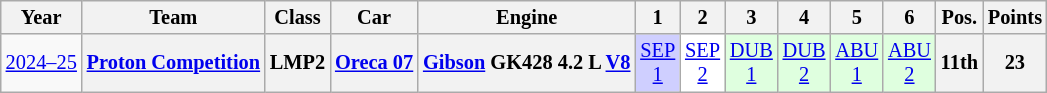<table class="wikitable" style="text-align:center; font-size:85%">
<tr>
<th>Year</th>
<th>Team</th>
<th>Class</th>
<th>Car</th>
<th>Engine</th>
<th>1</th>
<th>2</th>
<th>3</th>
<th>4</th>
<th>5</th>
<th>6</th>
<th>Pos.</th>
<th>Points</th>
</tr>
<tr>
<td><a href='#'>2024–25</a></td>
<th><a href='#'>Proton Competition</a></th>
<th>LMP2</th>
<th><a href='#'>Oreca 07</a></th>
<th><a href='#'>Gibson</a> GK428 4.2 L <a href='#'>V8</a></th>
<td style="background:#CFCFFF;"><a href='#'>SEP<br>1</a><br></td>
<td style="background:#FFFFFF;"><a href='#'>SEP<br>2</a><br></td>
<td style="background:#DFFFDF;"><a href='#'>DUB<br>1</a><br></td>
<td style="background:#DFFFDF;"><a href='#'>DUB<br>2</a><br></td>
<td style="background:#DFFFDF;"><a href='#'>ABU<br>1</a><br></td>
<td style="background:#DFFFDF;"><a href='#'>ABU<br>2</a><br></td>
<th>11th</th>
<th>23</th>
</tr>
</table>
